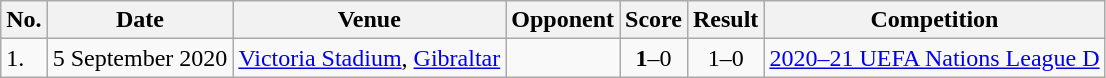<table class="wikitable">
<tr>
<th>No.</th>
<th>Date</th>
<th>Venue</th>
<th>Opponent</th>
<th>Score</th>
<th>Result</th>
<th>Competition</th>
</tr>
<tr>
<td>1.</td>
<td>5 September 2020</td>
<td><a href='#'>Victoria Stadium</a>, <a href='#'>Gibraltar</a></td>
<td></td>
<td align=center><strong>1</strong>–0</td>
<td align=center>1–0</td>
<td><a href='#'>2020–21 UEFA Nations League D</a></td>
</tr>
</table>
